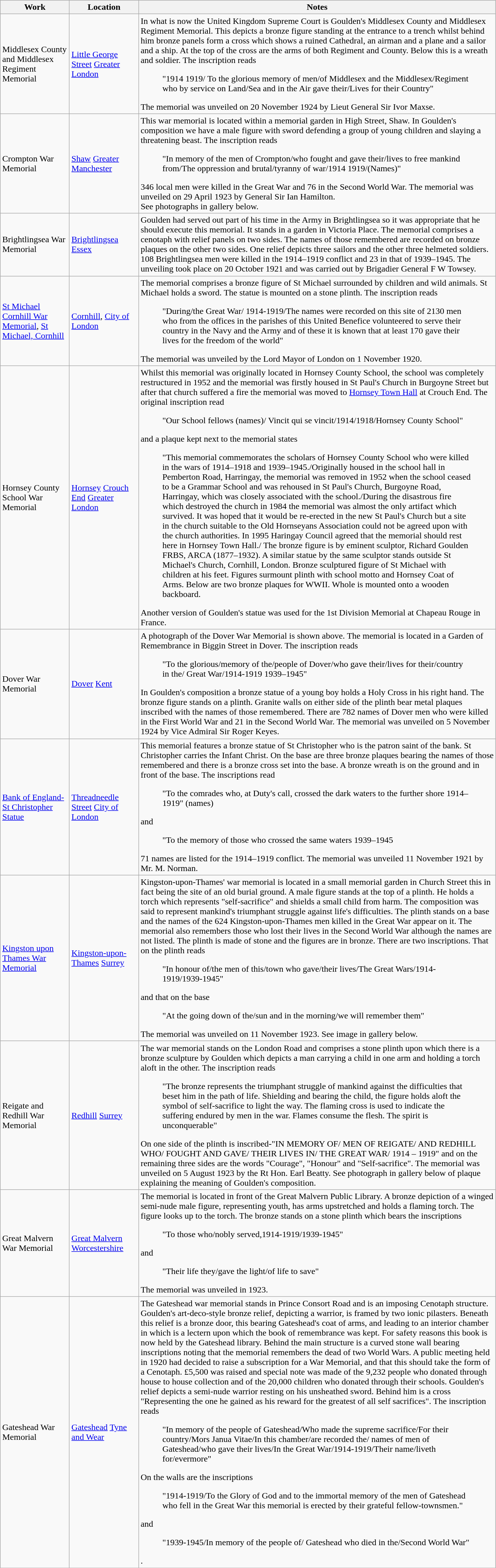<table class="wikitable sortable">
<tr>
<th style="width:120px">Work</th>
<th style="width:120px">Location</th>
<th style="width:650px" class="unsortable">Notes</th>
</tr>
<tr>
<td>Middlesex County and Middlesex Regiment Memorial</td>
<td><a href='#'>Little George Street</a> <a href='#'>Greater London</a></td>
<td>In what is now the United Kingdom Supreme Court is Goulden's Middlesex County and Middlesex Regiment Memorial. This depicts a bronze figure standing at the entrance to a trench whilst behind him bronze panels form a cross which shows a ruined Cathedral, an airman and a plane and a sailor and a ship.  At the top of the cross are the arms of both Regiment and County. Below this is a wreath and soldier. The inscription reads <blockquote>"1914 1919/ To the glorious memory of men/of Middlesex and the Middlesex/Regiment who by service on Land/Sea and in the Air gave their/Lives for their Country"</blockquote>The memorial was unveiled on 20 November 1924 by Lieut General Sir Ivor Maxse.</td>
</tr>
<tr>
<td>Crompton War Memorial</td>
<td><a href='#'>Shaw</a> <a href='#'>Greater Manchester</a></td>
<td>This war memorial is located within a memorial garden in High Street, Shaw.  In Goulden's composition we have a male figure with sword defending a group of young children and slaying a threatening beast.  The inscription reads <blockquote>"In memory of the men of Crompton/who fought and gave their/lives to free mankind from/The oppression and brutal/tyranny of war/1914 1919/(Names)"</blockquote>346 local men were killed in the Great War and 76 in the Second World War. The memorial was unveiled on 29 April 1923 by General Sir Ian Hamilton.<br>See photographs in gallery below.</td>
</tr>
<tr>
<td>Brightlingsea War Memorial</td>
<td><a href='#'>Brightlingsea</a> <a href='#'>Essex</a></td>
<td>Goulden had served out part of his time in the Army in Brightlingsea so it was appropriate that he should execute this memorial. It stands in a garden in Victoria Place. The memorial comprises a cenotaph with relief panels on two sides. The names of those remembered are recorded on bronze plaques on the other two sides. One relief depicts three sailors and the other three helmeted soldiers.  108 Brightlingsea men were killed in the 1914–1919 conflict and 23 in that of 1939–1945. The unveiling took place on 20 October 1921 and was carried out by Brigadier General F W Towsey.</td>
</tr>
<tr>
<td><a href='#'>St Michael Cornhill War Memorial</a>, <a href='#'>St Michael, Cornhill</a></td>
<td><a href='#'>Cornhill</a>, <a href='#'>City of London</a></td>
<td>The memorial comprises a bronze figure of St Michael surrounded by children and wild animals. St Michael holds a sword. The statue is mounted on a stone plinth. The inscription reads <blockquote>"During/the Great War/ 1914-1919/The names were recorded on this site of 2130 men who from the offices in the parishes of this United Benefice volunteered to serve their country in the Navy and the Army and of these it is known that at least 170 gave their lives for the freedom of the world"</blockquote>The memorial was unveiled by the Lord Mayor of London on 1 November 1920.</td>
</tr>
<tr>
<td>Hornsey County School War Memorial</td>
<td><a href='#'>Hornsey</a> <a href='#'>Crouch End</a> <a href='#'>Greater London</a></td>
<td>Whilst this memorial was originally located in Hornsey County School, the school was completely restructured in 1952 and the memorial was firstly housed in St Paul's Church in Burgoyne Street but after that church suffered a fire the memorial was moved to <a href='#'>Hornsey Town Hall</a> at Crouch End. The original inscription read <blockquote> "Our School fellows (names)/ Vincit qui se vincit/1914/1918/Hornsey County School"</blockquote>and a plaque kept next to the memorial states <blockquote>"This memorial commemorates the scholars of Hornsey County School who were killed in the wars of 1914–1918 and 1939–1945./Originally housed in the school hall in Pemberton Road, Harringay, the memorial was removed in 1952 when the school ceased to be a Grammar School and was rehoused in St Paul's Church, Burgoyne Road, Harringay, which was closely associated with the school./During the disastrous fire which destroyed the church in 1984 the memorial was almost the only artifact which survived. It was hoped that it would be re-erected in the new St Paul's Church but a site in the church suitable to the Old Hornseyans Association could not be agreed upon with the church authorities. In 1995 Haringay Council agreed that the memorial should rest here in Hornsey Town Hall./ The bronze figure is by eminent sculptor, Richard Goulden FRBS, ARCA (1877–1932). A similar statue by the same sculptor stands outside St Michael's Church, Cornhill, London. Bronze sculptured figure of St Michael with children at his feet. Figures surmount plinth with school motto and Hornsey Coat of Arms. Below are two bronze plaques for WWII. Whole is mounted onto a wooden backboard.</blockquote> Another version of Goulden's statue was used for the 1st Division Memorial at Chapeau Rouge in France.</td>
</tr>
<tr>
<td>Dover War Memorial</td>
<td><a href='#'>Dover</a> <a href='#'>Kent</a></td>
<td>A photograph of the Dover War Memorial is shown above. The memorial is located in a Garden of Remembrance in Biggin Street in Dover. The inscription reads <blockquote>"To the glorious/memory of the/people of Dover/who gave their/lives for their/country in the/ Great War/1914-1919 1939–1945"</blockquote>In Goulden's composition a bronze statue of a young boy holds a Holy Cross in his right hand. The bronze figure stands on a plinth. Granite walls on either side of the plinth bear metal plaques inscribed with the names of those remembered. There are 782 names of Dover men who were killed in the First World War and 21 in the Second World War.  The memorial was unveiled on 5 November 1924 by Vice Admiral Sir Roger Keyes.</td>
</tr>
<tr>
<td><a href='#'>Bank of England- St Christopher Statue</a></td>
<td><a href='#'>Threadneedle Street</a> <a href='#'>City of London</a></td>
<td>This memorial features a bronze statue of St Christopher who is the patron saint of the bank. St Christopher carries the Infant Christ. On the base are three bronze plaques bearing the names of those remembered and there is a bronze cross set into the base. A bronze wreath is on the ground and in front of the base.  The inscriptions read <blockquote>"To the comrades who, at Duty's call, crossed the dark waters to the further shore 1914–1919" (names)</blockquote> and <blockquote>"To the memory of those who crossed the same waters 1939–1945</blockquote>71 names are listed for the 1914–1919 conflict. The memorial was unveiled 11 November 1921 by Mr. M. Norman.</td>
</tr>
<tr>
<td><a href='#'>Kingston upon Thames War Memorial</a></td>
<td><a href='#'>Kingston-upon-Thames</a> <a href='#'>Surrey</a></td>
<td>Kingston-upon-Thames' war memorial is located in a small memorial garden in Church Street this in fact being the site of an old burial ground. A male figure stands at the top of a plinth.  He holds a torch which represents "self-sacrifice" and shields a small child from harm. The composition was said to represent mankind's triumphant struggle against life's difficulties. The plinth stands on a base and the names of the 624 Kingston-upon-Thames men killed in the Great War appear on it. The memorial also remembers those who lost their lives in the Second World War although the names are not listed.  The plinth is made of stone and the figures are in bronze.  There are two inscriptions. That on the plinth reads <blockquote>"In honour of/the men of this/town who gave/their lives/The Great Wars/1914-1919/1939-1945"</blockquote> and that on the base <blockquote>"At the going down of the/sun and in the morning/we will remember them"</blockquote>The memorial was unveiled on 11 November 1923. See image in gallery below.</td>
</tr>
<tr>
<td>Reigate and Redhill War Memorial</td>
<td><a href='#'>Redhill</a> <a href='#'>Surrey</a></td>
<td>The war memorial stands on the London Road and comprises a stone plinth upon which there is a bronze sculpture by Goulden which depicts a man carrying a child in one arm and holding a torch aloft in the other. The inscription reads <blockquote>"The bronze represents the triumphant struggle of mankind against the difficulties that beset him in the path of life. Shielding and bearing the child, the figure holds aloft the symbol of self-sacrifice to light the way. The flaming cross is used to indicate the suffering endured by men in the war. Flames consume the flesh. The spirit is unconquerable" </blockquote>On one side of the plinth is inscribed-"IN MEMORY OF/ MEN OF REIGATE/ AND REDHILL WHO/ FOUGHT AND GAVE/ THEIR LIVES IN/ THE GREAT WAR/ 1914 – 1919" and on the remaining three sides are the words "Courage", "Honour" and "Self-sacrifice". The memorial was unveiled on 5 August 1923 by the Rt Hon. Earl Beatty. See photograph in gallery below of plaque explaining the meaning of Goulden's composition.</td>
</tr>
<tr>
<td>Great Malvern War Memorial</td>
<td><a href='#'>Great Malvern</a> <a href='#'>Worcestershire</a></td>
<td>The memorial is located in front of the Great Malvern Public Library. A bronze depiction of a winged semi-nude male figure, representing youth, has arms upstretched and holds a flaming torch. The figure looks up to the torch. The bronze stands on a stone plinth which bears the inscriptions <blockquote>"To those who/nobly served,1914-1919/1939-1945"</blockquote> and <blockquote>"Their life they/gave the light/of life to save"</blockquote>The memorial was unveiled in 1923.</td>
</tr>
<tr>
<td>Gateshead War Memorial</td>
<td><a href='#'>Gateshead</a> <a href='#'>Tyne and Wear</a></td>
<td>The Gateshead war memorial stands in Prince Consort Road and is an imposing Cenotaph structure. Goulden's art-deco-style bronze relief, depicting a warrior, is framed by two ionic pilasters. Beneath this relief is a bronze door, this bearing Gateshead's coat of arms, and leading to an interior chamber in which is a lectern upon which the book of remembrance was kept. For safety reasons this book is now held by the Gateshead library. Behind the main structure is a curved stone wall bearing inscriptions noting that the memorial remembers the dead of two World Wars. A public meeting held in 1920 had decided to raise a subscription for a War Memorial, and that this should take the form of a Cenotaph. £5,500 was raised and special note was made of the 9,232 people who donated through house to house collection and of the 20,000 children who donated through their schools. Goulden's relief depicts a semi-nude warrior resting on his unsheathed sword. Behind him is a cross "Representing the one he gained as his reward for the greatest of all self sacrifices".  The inscription reads <blockquote>"In memory of the people of Gateshead/Who made the supreme sacrifice/For their country/Mors Janua Vitae/In this chamber/are recorded the/ names of men of Gateshead/who gave their lives/In the Great War/1914-1919/Their name/liveth for/evermore"</blockquote>On the walls are the inscriptions <blockquote>"1914-1919/To the Glory of God and to the immortal memory of the men of Gateshead who fell in the Great War this memorial is erected by their grateful fellow-townsmen."</blockquote> and <blockquote>"1939-1945/In memory of the people of/ Gateshead who died in the/Second World War"</blockquote>.</td>
</tr>
<tr>
</tr>
</table>
